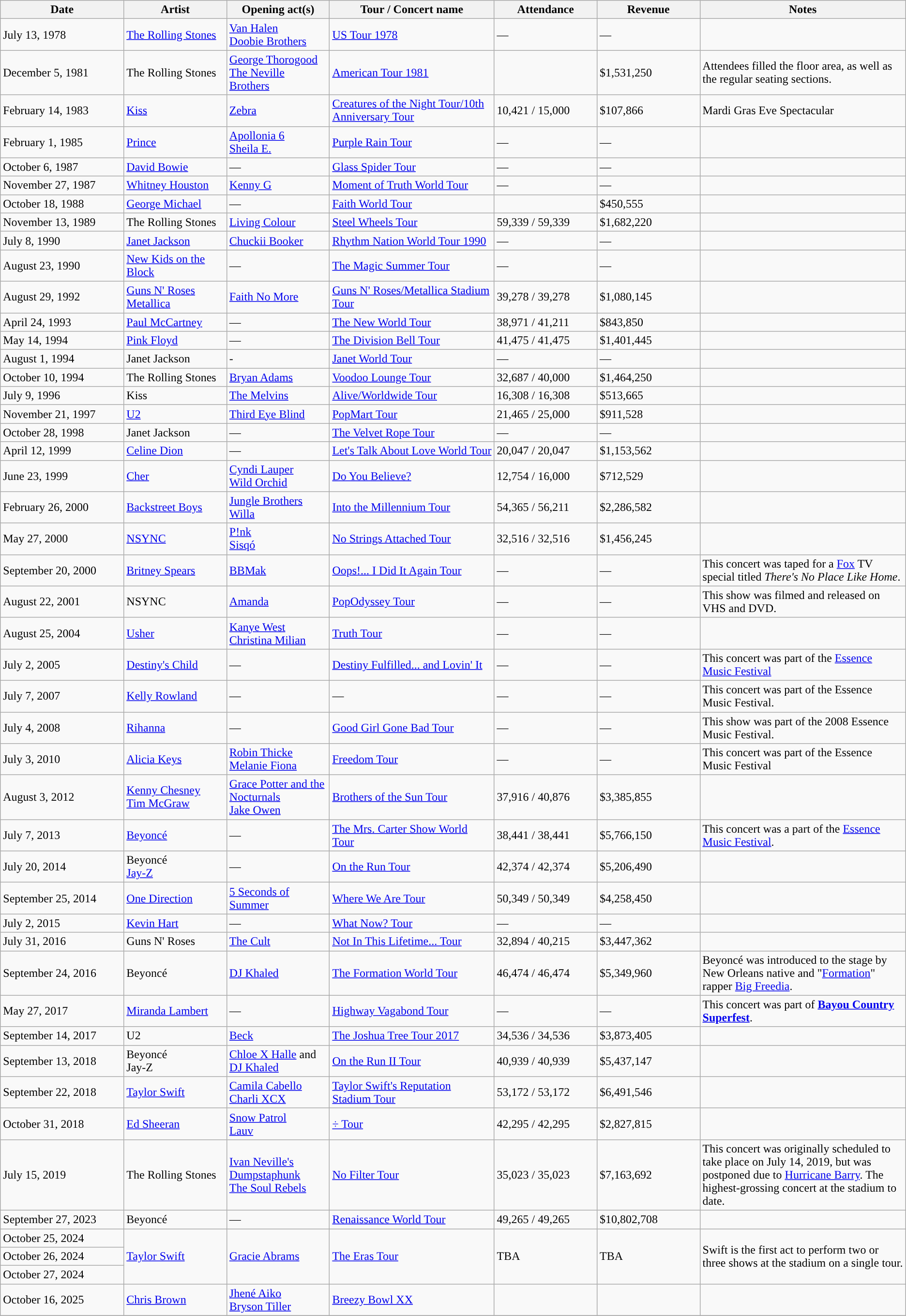<table class="wikitable" style=font-size:100% style="text-align:center">
<tr>
<th width=12% style="text-align:center;">Date</th>
<th width=10% style="text-align:center;">Artist</th>
<th width=10% style="text-align:center;">Opening act(s)</th>
<th width=16% style="text-align:center;">Tour / Concert name</th>
<th width=10% style="text-align:center;">Attendance</th>
<th width=10% style="text-align:center;">Revenue</th>
<th width=20% style="text-align:center;">Notes</th>
</tr>
<tr>
<td>July 13, 1978</td>
<td><a href='#'>The Rolling Stones</a></td>
<td><a href='#'>Van Halen</a><br><a href='#'>Doobie Brothers</a></td>
<td><a href='#'>US Tour 1978</a></td>
<td>—</td>
<td>—</td>
<td></td>
</tr>
<tr>
<td>December 5, 1981</td>
<td>The Rolling Stones</td>
<td><a href='#'>George Thorogood</a><br><a href='#'>The Neville Brothers</a></td>
<td><a href='#'>American Tour 1981</a></td>
<td></td>
<td>$1,531,250</td>
<td>Attendees filled the floor area, as well as the regular seating sections.</td>
</tr>
<tr>
<td>February 14, 1983</td>
<td><a href='#'>Kiss</a></td>
<td><a href='#'>Zebra</a></td>
<td><a href='#'>Creatures of the Night Tour/10th Anniversary Tour</a></td>
<td>10,421 / 15,000</td>
<td>$107,866</td>
<td>Mardi Gras Eve Spectacular</td>
</tr>
<tr>
<td>February 1, 1985</td>
<td><a href='#'>Prince</a></td>
<td><a href='#'>Apollonia 6</a><br><a href='#'>Sheila E.</a></td>
<td><a href='#'>Purple Rain Tour</a></td>
<td>—</td>
<td>—</td>
<td></td>
</tr>
<tr>
<td>October 6, 1987</td>
<td><a href='#'>David Bowie</a></td>
<td>—</td>
<td><a href='#'>Glass Spider Tour</a></td>
<td>—</td>
<td>—</td>
<td></td>
</tr>
<tr>
<td>November 27, 1987</td>
<td><a href='#'>Whitney Houston</a></td>
<td><a href='#'>Kenny G</a></td>
<td><a href='#'>Moment of Truth World Tour</a></td>
<td>—</td>
<td>—</td>
<td></td>
</tr>
<tr>
<td>October 18, 1988</td>
<td><a href='#'>George Michael</a></td>
<td>—</td>
<td><a href='#'>Faith World Tour</a></td>
<td></td>
<td>$450,555</td>
<td></td>
</tr>
<tr>
<td>November 13, 1989</td>
<td>The Rolling Stones</td>
<td><a href='#'>Living Colour</a></td>
<td><a href='#'>Steel Wheels Tour</a></td>
<td>59,339 / 59,339</td>
<td>$1,682,220</td>
<td></td>
</tr>
<tr>
<td>July 8, 1990</td>
<td><a href='#'>Janet Jackson</a></td>
<td><a href='#'>Chuckii Booker</a></td>
<td><a href='#'>Rhythm Nation World Tour 1990</a></td>
<td>—</td>
<td>—</td>
<td></td>
</tr>
<tr>
<td>August 23, 1990</td>
<td><a href='#'>New Kids on the Block</a></td>
<td>—</td>
<td><a href='#'>The Magic Summer Tour</a></td>
<td>—</td>
<td>—</td>
<td></td>
</tr>
<tr>
<td>August 29, 1992</td>
<td><a href='#'>Guns N' Roses</a><br><a href='#'>Metallica</a></td>
<td><a href='#'>Faith No More</a></td>
<td><a href='#'>Guns N' Roses/Metallica Stadium Tour</a></td>
<td>39,278 / 39,278</td>
<td>$1,080,145</td>
<td></td>
</tr>
<tr>
<td>April 24, 1993</td>
<td><a href='#'>Paul McCartney</a></td>
<td>—</td>
<td><a href='#'>The New World Tour</a></td>
<td>38,971 / 41,211</td>
<td>$843,850</td>
<td></td>
</tr>
<tr>
<td>May 14, 1994</td>
<td><a href='#'>Pink Floyd</a></td>
<td>—</td>
<td><a href='#'>The Division Bell Tour</a></td>
<td>41,475 / 41,475</td>
<td>$1,401,445</td>
<td></td>
</tr>
<tr>
<td>August 1, 1994</td>
<td>Janet Jackson</td>
<td>-</td>
<td><a href='#'>Janet World Tour</a></td>
<td>—</td>
<td>—</td>
<td></td>
</tr>
<tr>
<td>October 10, 1994</td>
<td>The Rolling Stones</td>
<td><a href='#'>Bryan Adams</a></td>
<td><a href='#'>Voodoo Lounge Tour</a></td>
<td>32,687 / 40,000</td>
<td>$1,464,250</td>
<td></td>
</tr>
<tr>
<td>July 9, 1996</td>
<td>Kiss</td>
<td><a href='#'>The Melvins</a></td>
<td><a href='#'>Alive/Worldwide Tour</a></td>
<td>16,308 / 16,308</td>
<td>$513,665</td>
<td></td>
</tr>
<tr>
<td>November 21, 1997</td>
<td><a href='#'>U2</a></td>
<td><a href='#'>Third Eye Blind</a></td>
<td><a href='#'>PopMart Tour</a></td>
<td>21,465 / 25,000</td>
<td>$911,528</td>
<td></td>
</tr>
<tr>
<td>October 28, 1998</td>
<td>Janet Jackson</td>
<td>—</td>
<td><a href='#'>The Velvet Rope Tour</a></td>
<td>—</td>
<td>—</td>
<td></td>
</tr>
<tr>
<td>April 12, 1999</td>
<td><a href='#'>Celine Dion</a></td>
<td>—</td>
<td><a href='#'>Let's Talk About Love World Tour</a></td>
<td>20,047 / 20,047</td>
<td>$1,153,562</td>
<td></td>
</tr>
<tr>
<td>June 23, 1999</td>
<td><a href='#'>Cher</a></td>
<td><a href='#'>Cyndi Lauper</a><br><a href='#'>Wild Orchid</a></td>
<td><a href='#'>Do You Believe?</a></td>
<td>12,754 / 16,000</td>
<td>$712,529</td>
<td></td>
</tr>
<tr>
<td>February 26, 2000</td>
<td><a href='#'>Backstreet Boys</a></td>
<td><a href='#'>Jungle Brothers</a><br><a href='#'>Willa</a></td>
<td><a href='#'>Into the Millennium Tour</a></td>
<td>54,365 / 56,211</td>
<td>$2,286,582</td>
<td></td>
</tr>
<tr>
<td>May 27, 2000</td>
<td><a href='#'>NSYNC</a></td>
<td><a href='#'>P!nk</a><br><a href='#'>Sisqó</a></td>
<td><a href='#'>No Strings Attached Tour</a></td>
<td>32,516 / 32,516</td>
<td>$1,456,245</td>
<td></td>
</tr>
<tr>
<td>September 20, 2000</td>
<td><a href='#'>Britney Spears</a></td>
<td><a href='#'>BBMak</a></td>
<td><a href='#'>Oops!... I Did It Again Tour</a></td>
<td>—</td>
<td>—</td>
<td>This concert was taped for a <a href='#'>Fox</a> TV special titled <em>There's No Place Like Home</em>.</td>
</tr>
<tr>
<td>August 22, 2001</td>
<td>NSYNC</td>
<td><a href='#'>Amanda</a></td>
<td><a href='#'>PopOdyssey Tour</a></td>
<td>—</td>
<td>—</td>
<td>This show was filmed and released on VHS and DVD.</td>
</tr>
<tr>
<td>August 25, 2004</td>
<td><a href='#'>Usher</a></td>
<td><a href='#'>Kanye West</a><br><a href='#'>Christina Milian</a></td>
<td><a href='#'>Truth Tour</a></td>
<td>—</td>
<td>—</td>
<td></td>
</tr>
<tr>
<td>July 2, 2005</td>
<td><a href='#'>Destiny's Child</a></td>
<td>—</td>
<td><a href='#'>Destiny Fulfilled... and Lovin' It</a></td>
<td>—</td>
<td>—</td>
<td>This concert was part of the <a href='#'>Essence Music Festival</a></td>
</tr>
<tr>
<td>July 7, 2007</td>
<td><a href='#'>Kelly Rowland</a></td>
<td>—</td>
<td>—</td>
<td>—</td>
<td>—</td>
<td>This concert was part of the Essence Music Festival.</td>
</tr>
<tr>
<td>July 4, 2008</td>
<td><a href='#'>Rihanna</a></td>
<td>—</td>
<td><a href='#'>Good Girl Gone Bad Tour</a></td>
<td>—</td>
<td>—</td>
<td>This show was part of the 2008 Essence Music Festival.</td>
</tr>
<tr>
<td>July 3, 2010</td>
<td><a href='#'>Alicia Keys</a></td>
<td><a href='#'>Robin Thicke</a><br><a href='#'>Melanie Fiona</a></td>
<td><a href='#'>Freedom Tour</a></td>
<td>—</td>
<td>—</td>
<td>This concert was part of the Essence Music Festival</td>
</tr>
<tr>
<td>August 3, 2012</td>
<td><a href='#'>Kenny Chesney</a><br><a href='#'>Tim McGraw</a></td>
<td><a href='#'>Grace Potter and the Nocturnals</a><br><a href='#'>Jake Owen</a></td>
<td><a href='#'>Brothers of the Sun Tour</a></td>
<td>37,916 / 40,876</td>
<td>$3,385,855</td>
<td></td>
</tr>
<tr>
<td>July 7, 2013</td>
<td><a href='#'>Beyoncé</a></td>
<td>—</td>
<td><a href='#'>The Mrs. Carter Show World Tour</a></td>
<td>38,441 / 38,441</td>
<td>$5,766,150</td>
<td>This concert was a part of the <a href='#'>Essence Music Festival</a>.</td>
</tr>
<tr>
<td>July 20, 2014</td>
<td>Beyoncé<br><a href='#'>Jay-Z</a></td>
<td>—</td>
<td><a href='#'>On the Run Tour</a></td>
<td>42,374 / 42,374</td>
<td>$5,206,490</td>
<td></td>
</tr>
<tr>
<td>September 25, 2014</td>
<td><a href='#'>One Direction</a></td>
<td><a href='#'>5 Seconds of Summer</a></td>
<td><a href='#'>Where We Are Tour</a></td>
<td>50,349 / 50,349</td>
<td>$4,258,450</td>
<td></td>
</tr>
<tr>
<td>July 2, 2015</td>
<td><a href='#'>Kevin Hart</a></td>
<td>—</td>
<td><a href='#'>What Now? Tour</a></td>
<td>—</td>
<td>—</td>
<td></td>
</tr>
<tr>
<td>July 31, 2016</td>
<td>Guns N' Roses</td>
<td><a href='#'>The Cult</a></td>
<td><a href='#'>Not In This Lifetime... Tour</a></td>
<td>32,894 / 40,215</td>
<td>$3,447,362</td>
<td></td>
</tr>
<tr>
<td>September 24, 2016</td>
<td>Beyoncé</td>
<td><a href='#'>DJ Khaled</a></td>
<td><a href='#'>The Formation World Tour</a></td>
<td>46,474 / 46,474</td>
<td>$5,349,960</td>
<td>Beyoncé was introduced to the stage by New Orleans native and "<a href='#'>Formation</a>" rapper <a href='#'>Big Freedia</a>.</td>
</tr>
<tr>
<td>May 27, 2017</td>
<td><a href='#'>Miranda Lambert</a></td>
<td>—</td>
<td><a href='#'>Highway Vagabond Tour</a></td>
<td>—</td>
<td>—</td>
<td>This concert was part of <strong><a href='#'>Bayou Country Superfest</a></strong>.</td>
</tr>
<tr>
<td>September 14, 2017</td>
<td>U2</td>
<td><a href='#'>Beck</a></td>
<td><a href='#'>The Joshua Tree Tour 2017</a></td>
<td>34,536 / 34,536</td>
<td>$3,873,405</td>
<td></td>
</tr>
<tr>
<td>September 13, 2018</td>
<td>Beyoncé<br>Jay-Z</td>
<td><a href='#'>Chloe X Halle</a> and <a href='#'>DJ Khaled</a></td>
<td><a href='#'>On the Run II Tour</a></td>
<td>40,939 / 40,939</td>
<td>$5,437,147</td>
<td></td>
</tr>
<tr>
<td>September 22, 2018</td>
<td><a href='#'>Taylor Swift</a></td>
<td><a href='#'>Camila Cabello</a><br><a href='#'>Charli XCX</a></td>
<td><a href='#'>Taylor Swift's Reputation Stadium Tour</a></td>
<td>53,172 / 53,172</td>
<td>$6,491,546</td>
<td></td>
</tr>
<tr>
<td>October 31, 2018</td>
<td><a href='#'>Ed Sheeran</a></td>
<td><a href='#'>Snow Patrol</a><br><a href='#'>Lauv</a></td>
<td><a href='#'>÷ Tour</a></td>
<td>42,295 / 42,295</td>
<td>$2,827,815</td>
<td></td>
</tr>
<tr>
<td>July 15, 2019</td>
<td>The Rolling Stones</td>
<td><a href='#'>Ivan Neville's Dumpstaphunk</a><br><a href='#'>The Soul Rebels</a></td>
<td><a href='#'>No Filter Tour</a></td>
<td>35,023 / 35,023</td>
<td>$7,163,692</td>
<td>This concert was originally scheduled to take place on July 14, 2019, but was postponed due to <a href='#'>Hurricane Barry</a>. The highest-grossing concert at the stadium to date.</td>
</tr>
<tr>
<td>September 27, 2023</td>
<td>Beyoncé</td>
<td>—</td>
<td><a href='#'>Renaissance World Tour</a></td>
<td>49,265 / 49,265</td>
<td>$10,802,708</td>
<td></td>
</tr>
<tr>
<td>October 25, 2024</td>
<td rowspan=3><a href='#'>Taylor Swift</a></td>
<td rowspan=3><a href='#'>Gracie Abrams</a></td>
<td rowspan=3><a href='#'>The Eras Tour</a></td>
<td rowspan=3>TBA</td>
<td rowspan=3>TBA</td>
<td rowspan=3>Swift is the first act to perform two or three shows at the stadium on a single tour.</td>
</tr>
<tr>
<td>October 26, 2024</td>
</tr>
<tr>
<td>October 27, 2024</td>
</tr>
<tr>
<td>October 16, 2025</td>
<td><a href='#'>Chris Brown</a></td>
<td><a href='#'>Jhené Aiko</a><br><a href='#'>Bryson Tiller</a></td>
<td><a href='#'>Breezy Bowl XX</a></td>
<td></td>
<td></td>
<td></td>
</tr>
<tr>
</tr>
</table>
